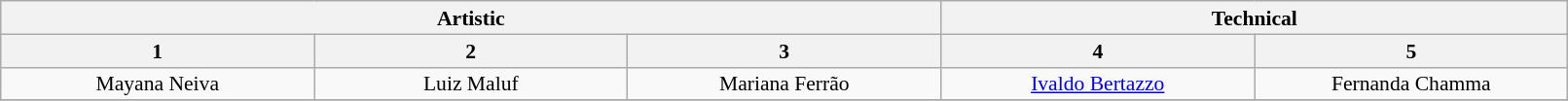<table class="wikitable" style="font-size:90%; line-height:16px; text-align:center" width="85%">
<tr>
<th colspan=3>Artistic</th>
<th colspan=2>Technical</th>
</tr>
<tr>
<th>1</th>
<th>2</th>
<th>3</th>
<th>4</th>
<th>5</th>
</tr>
<tr>
<td width=150>Mayana Neiva</td>
<td width=150>Luiz Maluf</td>
<td width=150>Mariana Ferrão</td>
<td width=150><a href='#'>Ivaldo Bertazzo</a></td>
<td width=150>Fernanda Chamma</td>
</tr>
<tr>
</tr>
</table>
